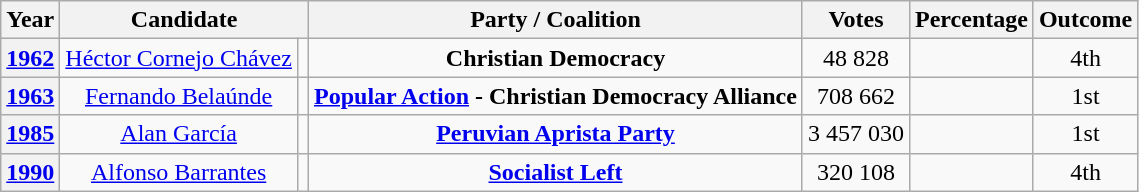<table class="wikitable" style="text-align:center">
<tr>
<th>Year</th>
<th colspan="2">Candidate</th>
<th>Party / Coalition</th>
<th>Votes</th>
<th>Percentage</th>
<th>Outcome</th>
</tr>
<tr>
<th><a href='#'>1962</a></th>
<td><a href='#'>Héctor Cornejo Chávez</a></td>
<td></td>
<td><strong>Christian Democracy</strong></td>
<td>48 828</td>
<td></td>
<td>4th</td>
</tr>
<tr>
<th><a href='#'>1963</a></th>
<td><a href='#'>Fernando Belaúnde</a></td>
<td></td>
<td><strong><a href='#'>Popular Action</a> - Christian Democracy Alliance</strong></td>
<td>708 662</td>
<td></td>
<td>1st</td>
</tr>
<tr>
<th><a href='#'>1985</a></th>
<td><a href='#'>Alan García</a></td>
<td></td>
<td><strong><a href='#'>Peruvian Aprista Party</a></strong></td>
<td>3 457 030</td>
<td></td>
<td>1st</td>
</tr>
<tr>
<th><a href='#'>1990</a></th>
<td><a href='#'>Alfonso Barrantes</a></td>
<td></td>
<td><strong><a href='#'>Socialist Left</a></strong></td>
<td>320 108</td>
<td></td>
<td>4th</td>
</tr>
</table>
